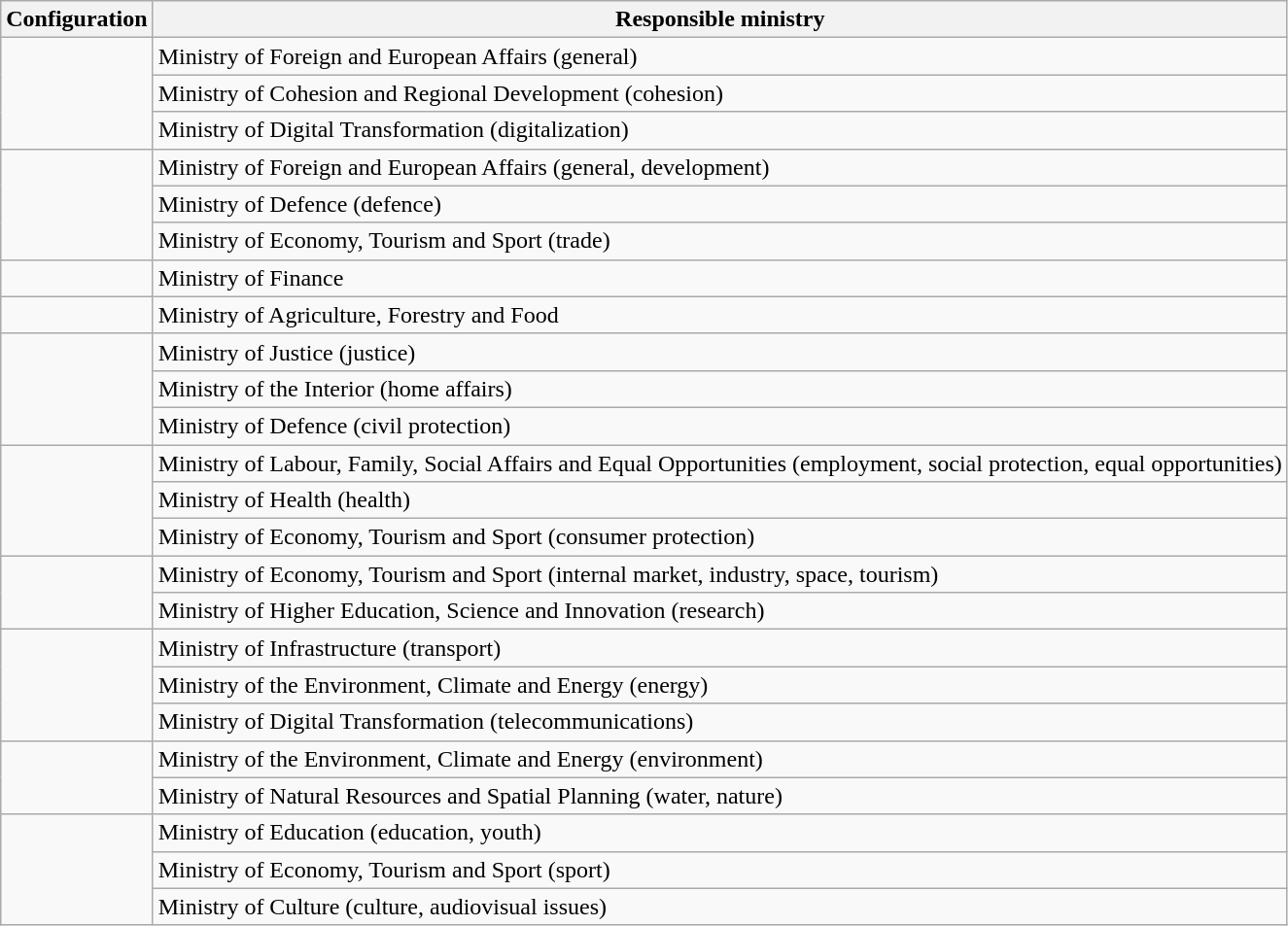<table class="wikitable">
<tr>
<th>Configuration</th>
<th>Responsible ministry</th>
</tr>
<tr>
<td rowspan="3"><br></td>
<td>Ministry of Foreign and European Affairs (general)</td>
</tr>
<tr>
<td>Ministry of Cohesion and Regional Development (cohesion)</td>
</tr>
<tr>
<td>Ministry of Digital Transformation (digitalization)</td>
</tr>
<tr>
<td rowspan="3"><br></td>
<td>Ministry of Foreign and European Affairs (general, development)</td>
</tr>
<tr>
<td>Ministry of Defence (defence)</td>
</tr>
<tr>
<td>Ministry of Economy, Tourism and Sport (trade)</td>
</tr>
<tr>
<td><br></td>
<td>Ministry of Finance</td>
</tr>
<tr>
<td><br></td>
<td>Ministry of Agriculture, Forestry and Food</td>
</tr>
<tr>
<td rowspan="3"><br></td>
<td>Ministry of Justice (justice)</td>
</tr>
<tr>
<td>Ministry of the Interior (home affairs)</td>
</tr>
<tr>
<td>Ministry of Defence (civil protection)</td>
</tr>
<tr>
<td rowspan="3"><br></td>
<td>Ministry of Labour, Family, Social Affairs and Equal Opportunities (employment, social protection, equal opportunities)</td>
</tr>
<tr>
<td>Ministry of Health (health)</td>
</tr>
<tr>
<td>Ministry of Economy, Tourism and Sport (consumer protection)</td>
</tr>
<tr>
<td rowspan="2"><br></td>
<td>Ministry of Economy, Tourism and Sport (internal market, industry, space, tourism)</td>
</tr>
<tr>
<td>Ministry of Higher Education, Science and Innovation (research)</td>
</tr>
<tr>
<td rowspan="3"><br></td>
<td>Ministry of Infrastructure (transport)</td>
</tr>
<tr>
<td>Ministry of the Environment, Climate and Energy (energy)</td>
</tr>
<tr>
<td>Ministry of Digital Transformation (telecommunications)</td>
</tr>
<tr>
<td rowspan="2"><br></td>
<td>Ministry of the Environment, Climate and Energy (environment)</td>
</tr>
<tr>
<td>Ministry of Natural Resources and Spatial Planning (water, nature)</td>
</tr>
<tr>
<td rowspan="3"><br></td>
<td>Ministry of Education (education, youth)</td>
</tr>
<tr>
<td>Ministry of Economy, Tourism and Sport (sport)</td>
</tr>
<tr>
<td>Ministry of Culture (culture, audiovisual issues)</td>
</tr>
</table>
